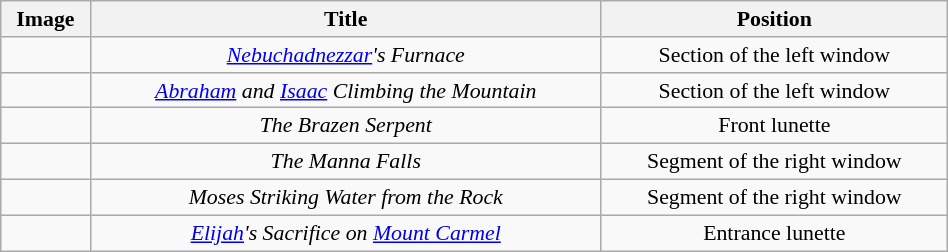<table class="wikitable" width="50%" style="font-size:91%">
<tr>
<th>Image</th>
<th>Title</th>
<th>Position</th>
</tr>
<tr align="center">
<td></td>
<td><em><a href='#'>Nebuchadnezzar</a>'s Furnace</em></td>
<td>Section of the left window</td>
</tr>
<tr align="center">
<td></td>
<td><em><a href='#'>Abraham</a> and <a href='#'>Isaac</a> Climbing the Mountain</em></td>
<td>Section of the left window</td>
</tr>
<tr align="center">
<td></td>
<td><em>The Brazen Serpent</em></td>
<td>Front lunette</td>
</tr>
<tr align="center">
<td></td>
<td><em>The Manna Falls</em></td>
<td>Segment of the right window</td>
</tr>
<tr align="center">
<td></td>
<td><em>Moses Striking Water from the Rock</em></td>
<td>Segment of the right window</td>
</tr>
<tr align="center">
<td></td>
<td><em><a href='#'>Elijah</a>'s Sacrifice on <a href='#'>Mount Carmel</a></em></td>
<td>Entrance lunette</td>
</tr>
</table>
